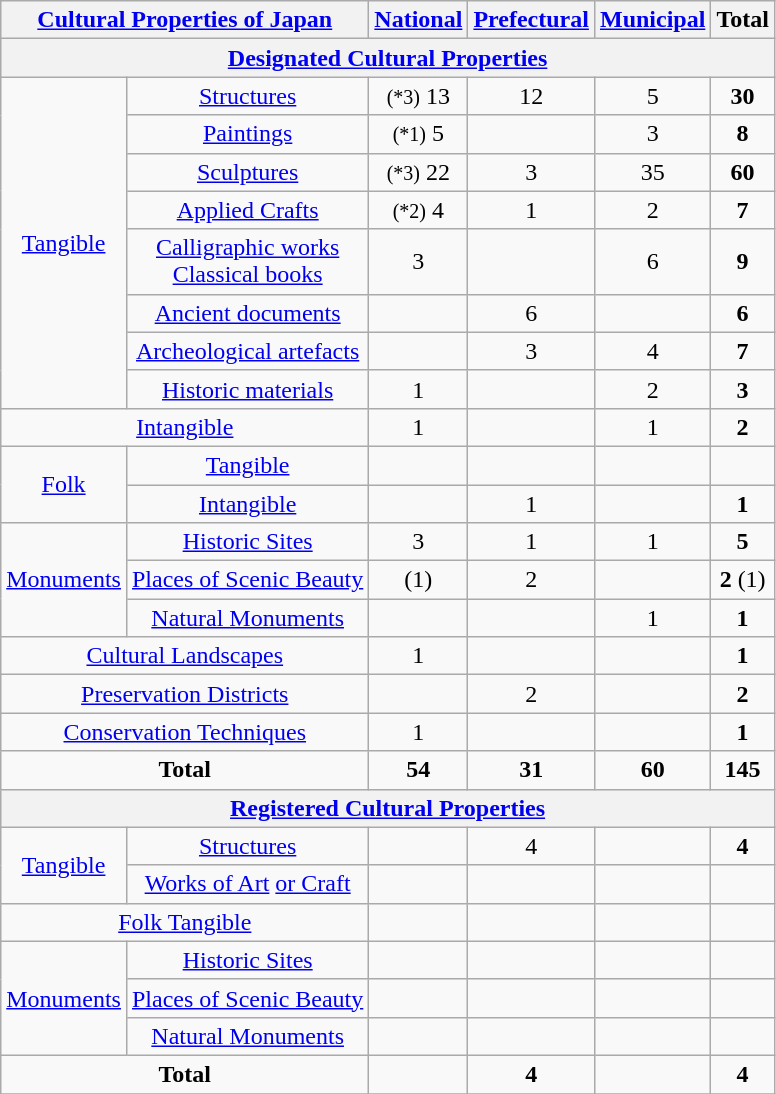<table class="wikitable">
<tr>
<th colspan="2" style="text-align: center;"><a href='#'>Cultural Properties of Japan</a></th>
<th><a href='#'>National</a></th>
<th><a href='#'>Prefectural</a></th>
<th><a href='#'>Municipal</a></th>
<th><strong>Total</strong></th>
</tr>
<tr align="center">
<th colspan="6" style="text-align: center;"><a href='#'>Designated Cultural Properties</a></th>
</tr>
<tr align="center">
<td rowspan="8"><a href='#'>Tangible</a></td>
<td><a href='#'>Structures</a></td>
<td><small>(*3)</small> 13</td>
<td>12</td>
<td>5</td>
<td><strong>30</strong></td>
</tr>
<tr align="center">
<td><a href='#'>Paintings</a></td>
<td><small>(*1)</small> 5</td>
<td></td>
<td>3</td>
<td><strong>8</strong></td>
</tr>
<tr align="center">
<td><a href='#'>Sculptures</a></td>
<td><small>(*3)</small> 22</td>
<td>3</td>
<td>35</td>
<td><strong>60</strong></td>
</tr>
<tr align="center">
<td><a href='#'>Applied Crafts</a></td>
<td><small>(*2)</small> 4</td>
<td>1</td>
<td>2</td>
<td><strong>7</strong></td>
</tr>
<tr align="center">
<td><a href='#'>Calligraphic works</a><br><a href='#'>Classical books</a></td>
<td>3</td>
<td></td>
<td>6</td>
<td><strong>9</strong></td>
</tr>
<tr align="center">
<td><a href='#'>Ancient documents</a></td>
<td></td>
<td>6</td>
<td></td>
<td><strong>6</strong></td>
</tr>
<tr align="center">
<td><a href='#'>Archeological artefacts</a></td>
<td></td>
<td>3</td>
<td>4</td>
<td><strong>7</strong></td>
</tr>
<tr align="center">
<td><a href='#'>Historic materials</a></td>
<td>1</td>
<td></td>
<td>2</td>
<td><strong>3</strong></td>
</tr>
<tr align="center">
<td colspan="2" style="text-align: center;"><a href='#'>Intangible</a></td>
<td>1</td>
<td></td>
<td>1</td>
<td><strong>2</strong></td>
</tr>
<tr align="center">
<td rowspan="2"><a href='#'>Folk</a></td>
<td><a href='#'>Tangible</a></td>
<td></td>
<td></td>
<td></td>
<td></td>
</tr>
<tr align="center">
<td><a href='#'>Intangible</a></td>
<td></td>
<td>1</td>
<td></td>
<td><strong>1</strong></td>
</tr>
<tr align="center">
<td rowspan="3"><a href='#'>Monuments</a></td>
<td><a href='#'>Historic Sites</a></td>
<td>3</td>
<td>1</td>
<td>1</td>
<td><strong>5</strong></td>
</tr>
<tr align="center">
<td><a href='#'>Places of Scenic Beauty</a></td>
<td>(1)</td>
<td>2</td>
<td></td>
<td><strong>2</strong> (1)</td>
</tr>
<tr align="center">
<td><a href='#'>Natural Monuments</a></td>
<td></td>
<td></td>
<td>1</td>
<td><strong>1</strong></td>
</tr>
<tr align="center">
<td colspan="2" style="text-align: center;"><a href='#'>Cultural Landscapes</a></td>
<td>1</td>
<td></td>
<td></td>
<td><strong>1</strong></td>
</tr>
<tr align="center">
<td colspan="2" style="text-align: center;"><a href='#'>Preservation Districts</a></td>
<td></td>
<td>2</td>
<td></td>
<td><strong>2</strong></td>
</tr>
<tr align="center">
<td colspan="2" style="text-align: center;"><a href='#'>Conservation Techniques</a></td>
<td>1</td>
<td></td>
<td></td>
<td><strong>1</strong></td>
</tr>
<tr align="center">
<td colspan="2" style="text-align: center;"><strong>Total</strong></td>
<td><strong>54</strong></td>
<td><strong>31</strong></td>
<td><strong>60</strong></td>
<td><strong>145</strong></td>
</tr>
<tr align="center">
<th colspan="6" style="text-align: center;"><a href='#'>Registered Cultural Properties</a></th>
</tr>
<tr align="center">
<td rowspan="2"><a href='#'>Tangible</a></td>
<td><a href='#'>Structures</a></td>
<td></td>
<td>4</td>
<td></td>
<td><strong>4</strong></td>
</tr>
<tr align="center">
<td><a href='#'>Works of Art</a> <a href='#'>or Craft</a></td>
<td></td>
<td></td>
<td></td>
<td></td>
</tr>
<tr align="center">
<td colspan="2" style="text-align: center;"><a href='#'>Folk Tangible</a></td>
<td></td>
<td></td>
<td></td>
<td></td>
</tr>
<tr align="center">
<td rowspan="3"><a href='#'>Monuments</a></td>
<td><a href='#'>Historic Sites</a></td>
<td></td>
<td></td>
<td></td>
<td></td>
</tr>
<tr align="center">
<td><a href='#'>Places of Scenic Beauty</a></td>
<td></td>
<td></td>
<td></td>
<td></td>
</tr>
<tr align="center">
<td><a href='#'>Natural Monuments</a></td>
<td></td>
<td></td>
<td></td>
<td></td>
</tr>
<tr align="center">
<td colspan="2" style="text-align: center;"><strong>Total</strong></td>
<td></td>
<td><strong>4</strong></td>
<td></td>
<td><strong>4</strong></td>
</tr>
<tr>
</tr>
</table>
